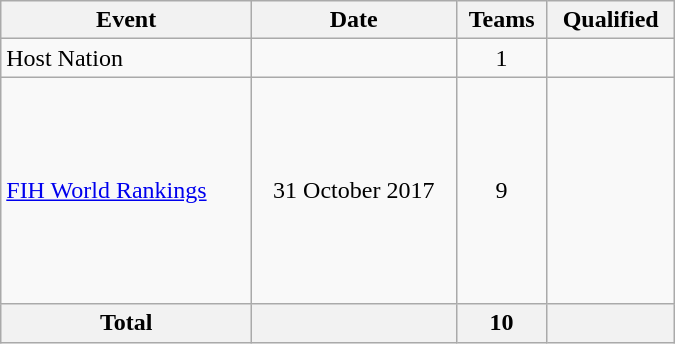<table class="wikitable" width=450>
<tr>
<th>Event</th>
<th>Date</th>
<th>Teams</th>
<th>Qualified</th>
</tr>
<tr>
<td>Host Nation</td>
<td></td>
<td align=center>1</td>
<td></td>
</tr>
<tr>
<td><a href='#'>FIH World Rankings</a></td>
<td align=center>31 October 2017</td>
<td align=center>9</td>
<td><br><br><br><br><br><br><br><br></td>
</tr>
<tr>
<th>Total</th>
<th></th>
<th>10</th>
<th></th>
</tr>
</table>
